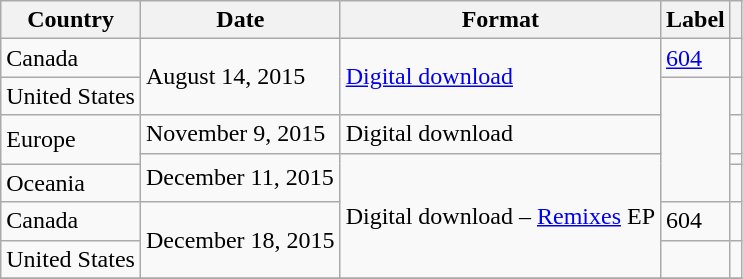<table class="wikitable">
<tr>
<th>Country</th>
<th>Date</th>
<th>Format</th>
<th>Label</th>
<th></th>
</tr>
<tr>
<td>Canada</td>
<td rowspan="2">August 14, 2015</td>
<td rowspan="2"><a href='#'>Digital download</a> </td>
<td><a href='#'>604</a></td>
<td></td>
</tr>
<tr>
<td>United States</td>
<td rowspan="4"></td>
<td></td>
</tr>
<tr>
<td rowspan="2">Europe</td>
<td>November 9, 2015</td>
<td>Digital download</td>
<td></td>
</tr>
<tr>
<td rowspan="2">December 11, 2015</td>
<td rowspan="4">Digital download – <a href='#'>Remixes</a> EP</td>
<td></td>
</tr>
<tr>
<td>Oceania</td>
<td></td>
</tr>
<tr>
<td>Canada</td>
<td rowspan="2">December 18, 2015</td>
<td>604</td>
<td></td>
</tr>
<tr>
<td>United States</td>
<td></td>
<td></td>
</tr>
<tr>
</tr>
</table>
